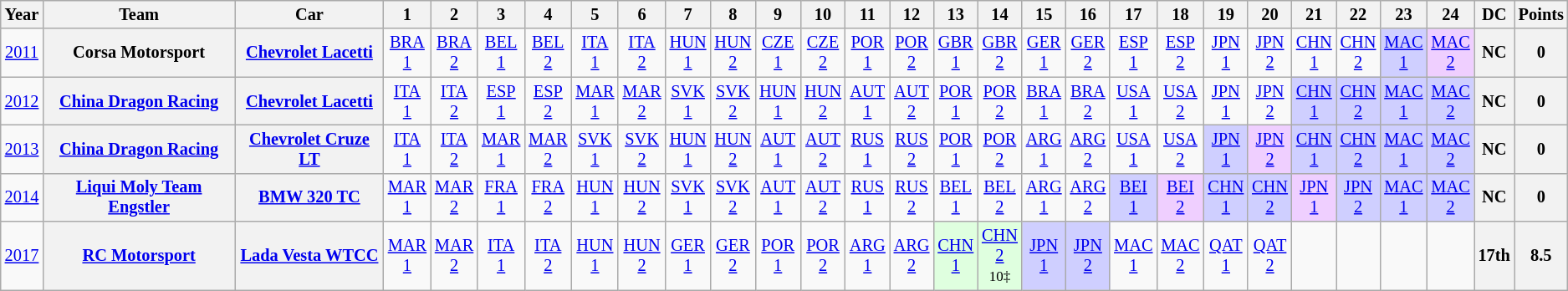<table class="wikitable" style="text-align:center; font-size:85%">
<tr>
<th>Year</th>
<th>Team</th>
<th>Car</th>
<th>1</th>
<th>2</th>
<th>3</th>
<th>4</th>
<th>5</th>
<th>6</th>
<th>7</th>
<th>8</th>
<th>9</th>
<th>10</th>
<th>11</th>
<th>12</th>
<th>13</th>
<th>14</th>
<th>15</th>
<th>16</th>
<th>17</th>
<th>18</th>
<th>19</th>
<th>20</th>
<th>21</th>
<th>22</th>
<th>23</th>
<th>24</th>
<th>DC</th>
<th>Points</th>
</tr>
<tr>
<td><a href='#'>2011</a></td>
<th>Corsa Motorsport</th>
<th><a href='#'>Chevrolet Lacetti</a></th>
<td><a href='#'>BRA<br>1</a></td>
<td><a href='#'>BRA<br>2</a></td>
<td><a href='#'>BEL<br>1</a></td>
<td><a href='#'>BEL<br>2</a></td>
<td><a href='#'>ITA<br>1</a></td>
<td><a href='#'>ITA<br>2</a></td>
<td><a href='#'>HUN<br>1</a></td>
<td><a href='#'>HUN<br>2</a></td>
<td><a href='#'>CZE<br>1</a></td>
<td><a href='#'>CZE<br>2</a></td>
<td><a href='#'>POR<br>1</a></td>
<td><a href='#'>POR<br>2</a></td>
<td><a href='#'>GBR<br>1</a></td>
<td><a href='#'>GBR<br>2</a></td>
<td><a href='#'>GER<br>1</a></td>
<td><a href='#'>GER<br>2</a></td>
<td><a href='#'>ESP<br>1</a></td>
<td><a href='#'>ESP<br>2</a></td>
<td><a href='#'>JPN<br>1</a></td>
<td><a href='#'>JPN<br>2</a></td>
<td><a href='#'>CHN<br>1</a></td>
<td><a href='#'>CHN<br>2</a></td>
<td style="background:#cfcfff;"><a href='#'>MAC<br>1</a><br></td>
<td style="background:#efcfff;"><a href='#'>MAC<br>2</a><br></td>
<th>NC</th>
<th>0</th>
</tr>
<tr>
<td><a href='#'>2012</a></td>
<th><a href='#'>China Dragon Racing</a></th>
<th><a href='#'>Chevrolet Lacetti</a></th>
<td><a href='#'>ITA<br>1</a></td>
<td><a href='#'>ITA<br>2</a></td>
<td><a href='#'>ESP<br>1</a></td>
<td><a href='#'>ESP<br>2</a></td>
<td><a href='#'>MAR<br>1</a></td>
<td><a href='#'>MAR<br>2</a></td>
<td><a href='#'>SVK<br>1</a></td>
<td><a href='#'>SVK<br>2</a></td>
<td><a href='#'>HUN<br>1</a></td>
<td><a href='#'>HUN<br>2</a></td>
<td><a href='#'>AUT<br>1</a></td>
<td><a href='#'>AUT<br>2</a></td>
<td><a href='#'>POR<br>1</a></td>
<td><a href='#'>POR<br>2</a></td>
<td><a href='#'>BRA<br>1</a></td>
<td><a href='#'>BRA<br>2</a></td>
<td><a href='#'>USA<br>1</a></td>
<td><a href='#'>USA<br>2</a></td>
<td><a href='#'>JPN<br>1</a></td>
<td><a href='#'>JPN<br>2</a></td>
<td style="background:#cfcfff;"><a href='#'>CHN<br>1</a><br></td>
<td style="background:#cfcfff;"><a href='#'>CHN<br>2</a><br></td>
<td style="background:#cfcfff;"><a href='#'>MAC<br>1</a><br></td>
<td style="background:#cfcfff;"><a href='#'>MAC<br>2</a><br></td>
<th>NC</th>
<th>0</th>
</tr>
<tr>
<td><a href='#'>2013</a></td>
<th><a href='#'>China Dragon Racing</a></th>
<th><a href='#'>Chevrolet Cruze LT</a></th>
<td><a href='#'>ITA<br>1</a></td>
<td><a href='#'>ITA<br>2</a></td>
<td><a href='#'>MAR<br>1</a></td>
<td><a href='#'>MAR<br>2</a></td>
<td><a href='#'>SVK<br>1</a></td>
<td><a href='#'>SVK<br>2</a></td>
<td><a href='#'>HUN<br>1</a></td>
<td><a href='#'>HUN<br>2</a></td>
<td><a href='#'>AUT<br>1</a></td>
<td><a href='#'>AUT<br>2</a></td>
<td><a href='#'>RUS<br>1</a></td>
<td><a href='#'>RUS<br>2</a></td>
<td><a href='#'>POR<br>1</a></td>
<td><a href='#'>POR<br>2</a></td>
<td><a href='#'>ARG<br>1</a></td>
<td><a href='#'>ARG<br>2</a></td>
<td><a href='#'>USA<br>1</a></td>
<td><a href='#'>USA<br>2</a></td>
<td style="background:#cfcfff;"><a href='#'>JPN<br>1</a><br></td>
<td style="background:#efcfff;"><a href='#'>JPN<br>2</a><br></td>
<td style="background:#cfcfff;"><a href='#'>CHN<br>1</a><br></td>
<td style="background:#cfcfff;"><a href='#'>CHN<br>2</a><br></td>
<td style="background:#cfcfff;"><a href='#'>MAC<br>1</a><br></td>
<td style="background:#cfcfff;"><a href='#'>MAC<br>2</a><br></td>
<th>NC</th>
<th>0</th>
</tr>
<tr>
<td><a href='#'>2014</a></td>
<th><a href='#'>Liqui Moly Team Engstler</a></th>
<th><a href='#'>BMW 320 TC</a></th>
<td><a href='#'>MAR<br>1</a></td>
<td><a href='#'>MAR<br>2</a></td>
<td><a href='#'>FRA<br>1</a></td>
<td><a href='#'>FRA<br>2</a></td>
<td><a href='#'>HUN<br>1</a></td>
<td><a href='#'>HUN<br>2</a></td>
<td><a href='#'>SVK<br>1</a></td>
<td><a href='#'>SVK<br>2</a></td>
<td><a href='#'>AUT<br>1</a></td>
<td><a href='#'>AUT<br>2</a></td>
<td><a href='#'>RUS<br>1</a></td>
<td><a href='#'>RUS<br>2</a></td>
<td><a href='#'>BEL<br>1</a></td>
<td><a href='#'>BEL<br>2</a></td>
<td><a href='#'>ARG<br>1</a></td>
<td><a href='#'>ARG<br>2</a></td>
<td style="background:#CFCFFF;"><a href='#'>BEI<br>1</a><br></td>
<td style="background:#EFCFFF;"><a href='#'>BEI<br>2</a><br></td>
<td style="background:#CFCFFF;"><a href='#'>CHN<br>1</a><br></td>
<td style="background:#CFCFFF;"><a href='#'>CHN<br>2</a><br></td>
<td style="background:#EFCFFF;"><a href='#'>JPN<br>1</a><br></td>
<td style="background:#CFCFFF;"><a href='#'>JPN<br>2</a><br></td>
<td style="background:#CFCFFF;"><a href='#'>MAC<br>1</a><br></td>
<td style="background:#CFCFFF;"><a href='#'>MAC<br>2</a><br></td>
<th>NC</th>
<th>0</th>
</tr>
<tr>
<td><a href='#'>2017</a></td>
<th><a href='#'>RC Motorsport</a></th>
<th><a href='#'>Lada Vesta WTCC</a></th>
<td><a href='#'>MAR<br>1</a></td>
<td><a href='#'>MAR<br>2</a></td>
<td><a href='#'>ITA<br>1</a></td>
<td><a href='#'>ITA<br>2</a></td>
<td><a href='#'>HUN<br>1</a></td>
<td><a href='#'>HUN<br>2</a></td>
<td><a href='#'>GER<br>1</a></td>
<td><a href='#'>GER<br>2</a></td>
<td><a href='#'>POR<br>1</a></td>
<td><a href='#'>POR<br>2</a></td>
<td><a href='#'>ARG<br>1</a></td>
<td><a href='#'>ARG<br>2</a></td>
<td style="background:#DFFFDF;"><a href='#'>CHN<br>1</a><br></td>
<td style="background:#DFFFDF;"><a href='#'>CHN<br>2</a><br><small>10‡</small></td>
<td style="background:#CFCFFF;"><a href='#'>JPN<br>1</a><br></td>
<td style="background:#CFCFFF;"><a href='#'>JPN<br>2</a><br></td>
<td><a href='#'>MAC<br>1</a></td>
<td><a href='#'>MAC<br>2</a></td>
<td><a href='#'>QAT<br>1</a></td>
<td><a href='#'>QAT<br>2</a></td>
<td></td>
<td></td>
<td></td>
<td></td>
<th>17th</th>
<th>8.5</th>
</tr>
</table>
